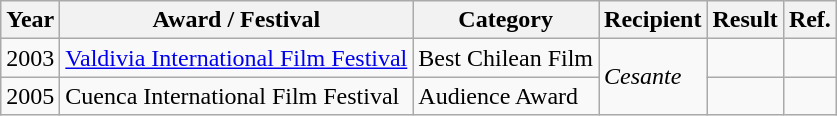<table class="wikitable">
<tr>
<th>Year</th>
<th>Award / Festival</th>
<th>Category</th>
<th>Recipient</th>
<th>Result</th>
<th>Ref.</th>
</tr>
<tr>
<td>2003</td>
<td><a href='#'>Valdivia International Film Festival</a></td>
<td>Best Chilean Film</td>
<td rowspan="2"><em>Cesante</em></td>
<td></td>
<td></td>
</tr>
<tr>
<td>2005</td>
<td>Cuenca International Film Festival</td>
<td>Audience Award</td>
<td></td>
<td></td>
</tr>
</table>
